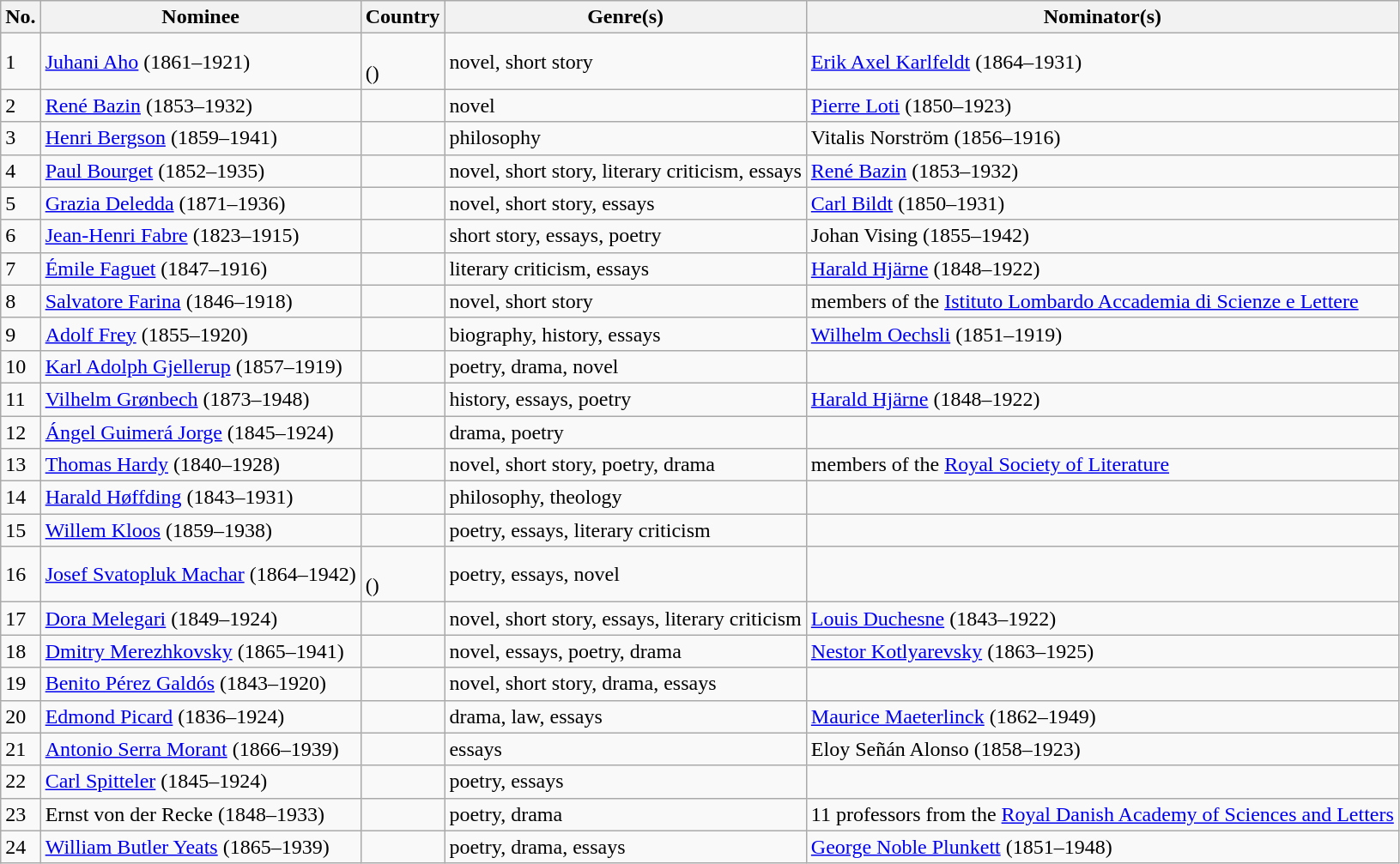<table class="sortable wikitable mw-collapsible">
<tr>
<th scope=col>No.</th>
<th scope=col>Nominee</th>
<th scope=col>Country</th>
<th scope=col>Genre(s)</th>
<th scope=col>Nominator(s)</th>
</tr>
<tr>
<td>1</td>
<td><a href='#'>Juhani Aho</a> (1861–1921)</td>
<td><br>()</td>
<td>novel, short story</td>
<td><a href='#'>Erik Axel Karlfeldt</a> (1864–1931)</td>
</tr>
<tr>
<td>2</td>
<td><a href='#'>René Bazin</a> (1853–1932)</td>
<td></td>
<td>novel</td>
<td><a href='#'>Pierre Loti</a> (1850–1923)</td>
</tr>
<tr>
<td>3</td>
<td><a href='#'>Henri Bergson</a> (1859–1941)</td>
<td></td>
<td>philosophy</td>
<td>Vitalis Norström (1856–1916)</td>
</tr>
<tr>
<td>4</td>
<td><a href='#'>Paul Bourget</a> (1852–1935)</td>
<td></td>
<td>novel, short story, literary criticism, essays</td>
<td><a href='#'>René Bazin</a> (1853–1932)</td>
</tr>
<tr>
<td>5</td>
<td><a href='#'>Grazia Deledda</a> (1871–1936)</td>
<td></td>
<td>novel, short story, essays</td>
<td><a href='#'>Carl Bildt</a> (1850–1931)</td>
</tr>
<tr>
<td>6</td>
<td><a href='#'>Jean-Henri Fabre</a> (1823–1915)</td>
<td></td>
<td>short story, essays, poetry</td>
<td>Johan Vising (1855–1942)</td>
</tr>
<tr>
<td>7</td>
<td><a href='#'>Émile Faguet</a> (1847–1916)</td>
<td></td>
<td>literary criticism, essays</td>
<td><a href='#'>Harald Hjärne</a> (1848–1922)</td>
</tr>
<tr>
<td>8</td>
<td><a href='#'>Salvatore Farina</a> (1846–1918)</td>
<td></td>
<td>novel, short story</td>
<td>members of the <a href='#'>Istituto Lombardo Accademia di Scienze e Lettere</a></td>
</tr>
<tr>
<td>9</td>
<td><a href='#'>Adolf Frey</a> (1855–1920)</td>
<td></td>
<td>biography, history, essays</td>
<td><a href='#'>Wilhelm Oechsli</a> (1851–1919)</td>
</tr>
<tr>
<td>10</td>
<td><a href='#'>Karl Adolph Gjellerup</a> (1857–1919)</td>
<td></td>
<td>poetry, drama, novel</td>
<td></td>
</tr>
<tr>
<td>11</td>
<td><a href='#'>Vilhelm Grønbech</a> (1873–1948)</td>
<td></td>
<td>history, essays, poetry</td>
<td><a href='#'>Harald Hjärne</a> (1848–1922)</td>
</tr>
<tr>
<td>12</td>
<td><a href='#'>Ángel Guimerá Jorge</a> (1845–1924)</td>
<td></td>
<td>drama, poetry</td>
<td></td>
</tr>
<tr>
<td>13</td>
<td><a href='#'>Thomas Hardy</a> (1840–1928)</td>
<td></td>
<td>novel, short story, poetry, drama</td>
<td>members of the <a href='#'>Royal Society of Literature</a></td>
</tr>
<tr>
<td>14</td>
<td><a href='#'>Harald Høffding</a> (1843–1931)</td>
<td></td>
<td>philosophy, theology</td>
<td></td>
</tr>
<tr>
<td>15</td>
<td><a href='#'>Willem Kloos</a> (1859–1938)</td>
<td></td>
<td>poetry, essays, literary criticism</td>
<td></td>
</tr>
<tr>
<td>16</td>
<td><a href='#'>Josef Svatopluk Machar</a> (1864–1942)</td>
<td><br>()</td>
<td>poetry, essays, novel</td>
<td></td>
</tr>
<tr>
<td>17</td>
<td><a href='#'>Dora Melegari</a> (1849–1924)</td>
<td><br></td>
<td>novel, short story, essays, literary criticism</td>
<td><a href='#'>Louis Duchesne</a> (1843–1922)</td>
</tr>
<tr>
<td>18</td>
<td><a href='#'>Dmitry Merezhkovsky</a> (1865–1941)</td>
<td></td>
<td>novel, essays, poetry, drama</td>
<td><a href='#'>Nestor Kotlyarevsky</a> (1863–1925)</td>
</tr>
<tr>
<td>19</td>
<td><a href='#'>Benito Pérez Galdós</a> (1843–1920)</td>
<td></td>
<td>novel, short story, drama, essays</td>
<td></td>
</tr>
<tr>
<td>20</td>
<td><a href='#'>Edmond Picard</a> (1836–1924)</td>
<td></td>
<td>drama, law, essays</td>
<td> <a href='#'>Maurice Maeterlinck</a> (1862–1949)</td>
</tr>
<tr>
<td>21</td>
<td><a href='#'>Antonio Serra Morant</a> (1866–1939)</td>
<td></td>
<td>essays</td>
<td>Eloy Señán Alonso (1858–1923)</td>
</tr>
<tr>
<td>22</td>
<td><a href='#'>Carl Spitteler</a> (1845–1924)</td>
<td></td>
<td>poetry, essays</td>
<td></td>
</tr>
<tr>
<td>23</td>
<td>Ernst von der Recke (1848–1933)</td>
<td></td>
<td>poetry, drama</td>
<td>11 professors from the <a href='#'>Royal Danish Academy of Sciences and Letters</a></td>
</tr>
<tr>
<td>24</td>
<td><a href='#'>William Butler Yeats</a> (1865–1939)</td>
<td></td>
<td>poetry, drama, essays</td>
<td><a href='#'>George Noble Plunkett</a> (1851–1948)</td>
</tr>
</table>
